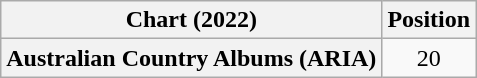<table class="wikitable plainrowheaders" style="text-align:center">
<tr>
<th scope="col">Chart (2022)</th>
<th scope="col">Position</th>
</tr>
<tr>
<th scope="row">Australian Country Albums (ARIA)</th>
<td>20</td>
</tr>
</table>
